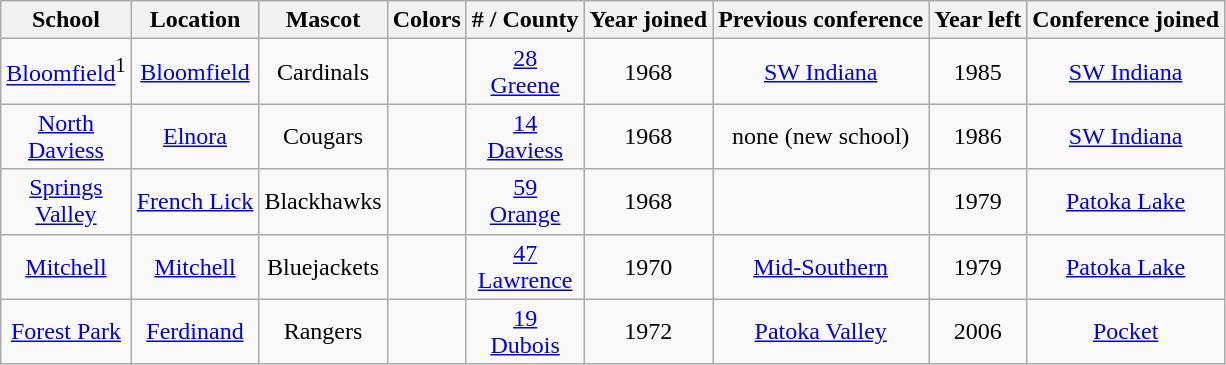<table class="wikitable" style="text-align:center">
<tr>
<th>School</th>
<th>Location</th>
<th>Mascot</th>
<th>Colors</th>
<th># / County</th>
<th>Year joined</th>
<th>Previous conference</th>
<th>Year left</th>
<th>Conference joined</th>
</tr>
<tr>
<td><a href='#'>Bloomfield</a><sup>1</sup></td>
<td><a href='#'>Bloomfield</a></td>
<td>Cardinals</td>
<td> </td>
<td><a href='#'>28 <br> Greene</a></td>
<td>1968</td>
<td><a href='#'>SW Indiana</a></td>
<td>1985</td>
<td><a href='#'>SW Indiana</a></td>
</tr>
<tr>
<td><a href='#'>North <br> Daviess</a></td>
<td><a href='#'>Elnora</a></td>
<td>Cougars</td>
<td>  </td>
<td><a href='#'>14 <br> Daviess</a></td>
<td>1968</td>
<td>none (new school)</td>
<td>1986</td>
<td><a href='#'>SW Indiana</a></td>
</tr>
<tr>
<td><a href='#'>Springs <br> Valley</a></td>
<td><a href='#'>French Lick</a></td>
<td>Blackhawks</td>
<td>  </td>
<td><a href='#'>59 <br> Orange</a></td>
<td>1968</td>
<td></td>
<td>1979</td>
<td><a href='#'>Patoka Lake</a></td>
</tr>
<tr>
<td><a href='#'>Mitchell</a></td>
<td><a href='#'>Mitchell</a></td>
<td>Bluejackets</td>
<td>  </td>
<td><a href='#'>47 <br> Lawrence</a></td>
<td>1970</td>
<td><a href='#'>Mid-Southern</a></td>
<td>1979</td>
<td><a href='#'>Patoka Lake</a></td>
</tr>
<tr>
<td><a href='#'>Forest Park</a></td>
<td><a href='#'>Ferdinand</a></td>
<td>Rangers</td>
<td>  </td>
<td><a href='#'>19<br>Dubois</a></td>
<td>1972</td>
<td><a href='#'>Patoka Valley</a></td>
<td>2006</td>
<td><a href='#'>Pocket</a></td>
</tr>
</table>
